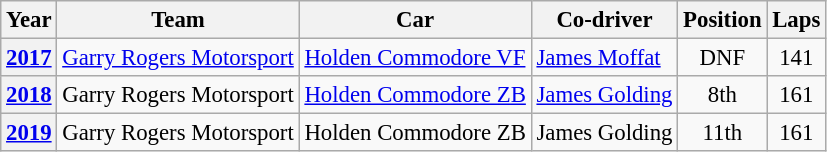<table class="wikitable" style="font-size: 95%;">
<tr>
<th>Year</th>
<th>Team</th>
<th>Car</th>
<th>Co-driver</th>
<th>Position</th>
<th>Laps</th>
</tr>
<tr>
<th><a href='#'>2017</a></th>
<td><a href='#'>Garry Rogers Motorsport</a></td>
<td><a href='#'>Holden Commodore VF</a></td>
<td> <a href='#'>James Moffat</a></td>
<td align="center">DNF</td>
<td align="center">141</td>
</tr>
<tr>
<th><a href='#'>2018</a></th>
<td>Garry Rogers Motorsport</td>
<td><a href='#'>Holden Commodore ZB</a></td>
<td> <a href='#'>James Golding</a></td>
<td align="center">8th</td>
<td align="center">161</td>
</tr>
<tr>
<th><a href='#'>2019</a></th>
<td>Garry Rogers Motorsport</td>
<td>Holden Commodore ZB</td>
<td> James Golding</td>
<td align="center">11th</td>
<td align="center">161</td>
</tr>
</table>
